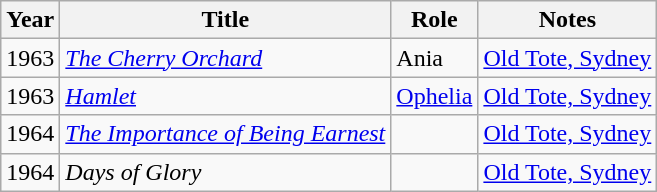<table class=wikitable>
<tr>
<th>Year</th>
<th>Title</th>
<th>Role</th>
<th>Notes</th>
</tr>
<tr>
<td>1963</td>
<td><em><a href='#'>The Cherry Orchard</a></em></td>
<td>Ania</td>
<td><a href='#'>Old Tote, Sydney</a></td>
</tr>
<tr>
<td>1963</td>
<td><em><a href='#'>Hamlet</a></em></td>
<td><a href='#'>Ophelia</a></td>
<td><a href='#'>Old Tote, Sydney</a></td>
</tr>
<tr>
<td>1964</td>
<td><em><a href='#'>The Importance of Being Earnest</a></em></td>
<td></td>
<td><a href='#'>Old Tote, Sydney</a></td>
</tr>
<tr>
<td>1964</td>
<td><em>Days of Glory</em></td>
<td></td>
<td><a href='#'>Old Tote, Sydney</a></td>
</tr>
</table>
